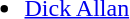<table style="width:100%;">
<tr>
<td style="vertical-align:top; width:20%;"><br><ul><li> <a href='#'>Dick Allan</a></li></ul></td>
<td style="vertical-align:top; width:20%;"></td>
<td style="vertical-align:top; width:20%;"></td>
</tr>
</table>
